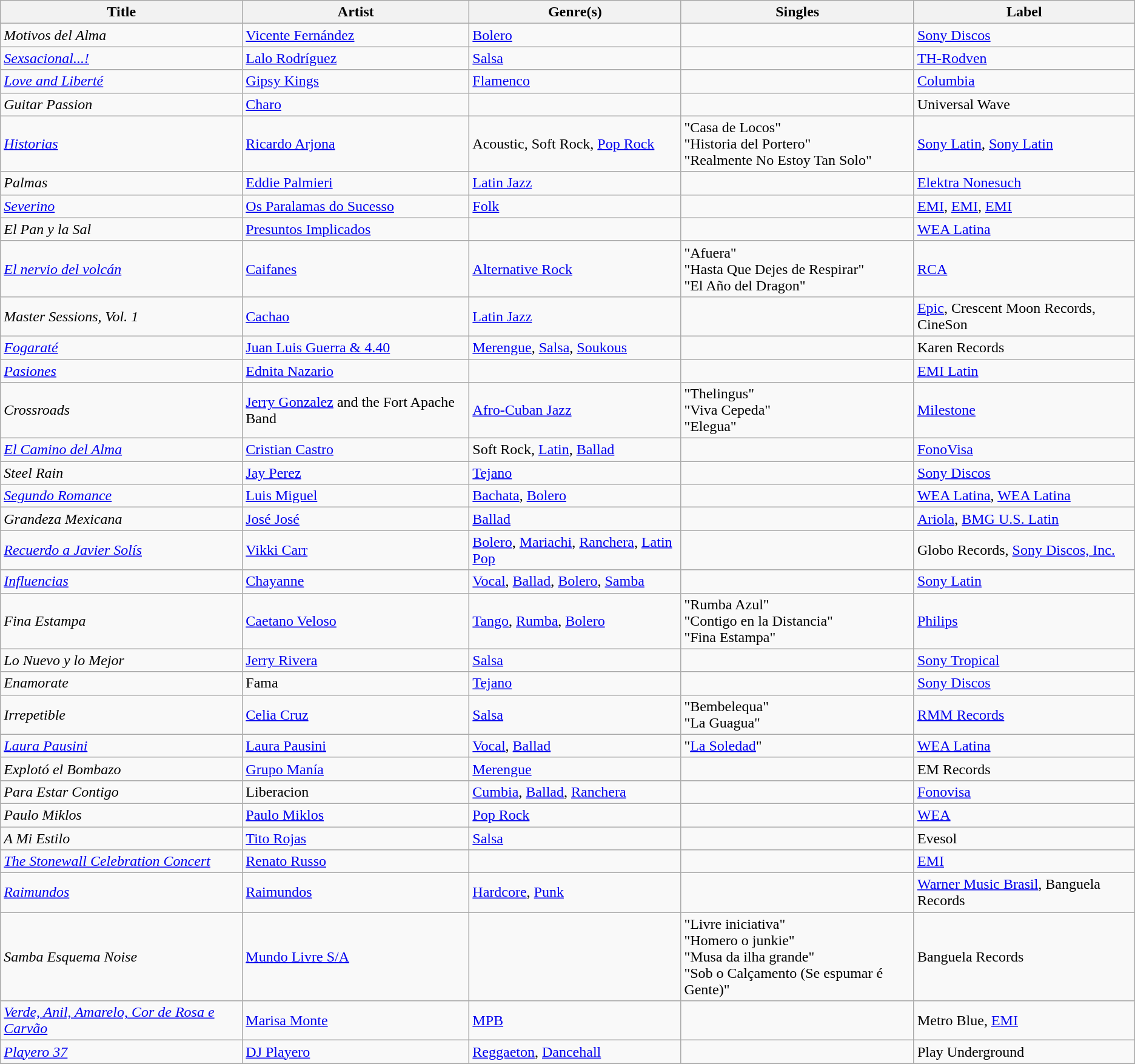<table class="wikitable sortable" style="text-align: left;">
<tr>
<th>Title</th>
<th>Artist</th>
<th>Genre(s)</th>
<th>Singles</th>
<th>Label</th>
</tr>
<tr>
<td><em>Motivos del Alma</em></td>
<td><a href='#'>Vicente Fernández</a></td>
<td><a href='#'>Bolero</a></td>
<td></td>
<td><a href='#'>Sony Discos</a></td>
</tr>
<tr>
<td><em><a href='#'>Sexsacional...!</a></em></td>
<td><a href='#'>Lalo Rodríguez</a></td>
<td><a href='#'>Salsa</a></td>
<td></td>
<td><a href='#'>TH-Rodven</a></td>
</tr>
<tr>
<td><em><a href='#'>Love and Liberté</a></em></td>
<td><a href='#'>Gipsy Kings</a></td>
<td><a href='#'>Flamenco</a></td>
<td></td>
<td><a href='#'>Columbia</a></td>
</tr>
<tr>
<td><em>Guitar Passion</em></td>
<td><a href='#'>Charo</a></td>
<td></td>
<td></td>
<td>Universal Wave</td>
</tr>
<tr>
<td><em><a href='#'>Historias</a></em></td>
<td><a href='#'>Ricardo Arjona</a></td>
<td>Acoustic, Soft Rock, <a href='#'>Pop Rock</a></td>
<td>"Casa de Locos"<br>"Historia del Portero"<br>"Realmente No Estoy Tan Solo"</td>
<td><a href='#'>Sony Latin</a>, <a href='#'>Sony Latin</a></td>
</tr>
<tr>
<td><em>Palmas</em></td>
<td><a href='#'>Eddie Palmieri</a></td>
<td><a href='#'>Latin Jazz</a></td>
<td></td>
<td><a href='#'>Elektra Nonesuch</a></td>
</tr>
<tr>
<td><em><a href='#'>Severino</a></em></td>
<td><a href='#'>Os Paralamas do Sucesso</a></td>
<td><a href='#'>Folk</a></td>
<td></td>
<td><a href='#'>EMI</a>, <a href='#'>EMI</a>, <a href='#'>EMI</a></td>
</tr>
<tr>
<td><em>El Pan y la Sal</em></td>
<td><a href='#'>Presuntos Implicados</a></td>
<td></td>
<td></td>
<td><a href='#'>WEA Latina</a></td>
</tr>
<tr>
<td><em><a href='#'>El nervio del volcán</a></em></td>
<td><a href='#'>Caifanes</a></td>
<td><a href='#'>Alternative Rock</a></td>
<td>"Afuera"<br>"Hasta Que Dejes de Respirar"<br>"El Año del Dragon"</td>
<td><a href='#'>RCA</a></td>
</tr>
<tr>
<td><em>Master Sessions, Vol. 1</em></td>
<td><a href='#'>Cachao</a></td>
<td><a href='#'>Latin Jazz</a></td>
<td></td>
<td><a href='#'>Epic</a>, Crescent Moon Records, CineSon</td>
</tr>
<tr>
<td><em><a href='#'>Fogaraté</a></em></td>
<td><a href='#'>Juan Luis Guerra & 4.40</a></td>
<td><a href='#'>Merengue</a>, <a href='#'>Salsa</a>, <a href='#'>Soukous</a></td>
<td></td>
<td>Karen Records</td>
</tr>
<tr>
<td><em><a href='#'>Pasiones</a></em></td>
<td><a href='#'>Ednita Nazario</a></td>
<td></td>
<td></td>
<td><a href='#'>EMI Latin</a></td>
</tr>
<tr>
<td><em>Crossroads</em></td>
<td><a href='#'>Jerry Gonzalez</a> and the Fort Apache Band</td>
<td><a href='#'>Afro-Cuban Jazz</a></td>
<td>"Thelingus"<br>"Viva Cepeda"<br>"Elegua"</td>
<td><a href='#'>Milestone</a></td>
</tr>
<tr>
<td><em><a href='#'>El Camino del Alma</a></em></td>
<td><a href='#'>Cristian Castro</a></td>
<td>Soft Rock, <a href='#'>Latin</a>, <a href='#'>Ballad</a></td>
<td></td>
<td><a href='#'>FonoVisa</a></td>
</tr>
<tr>
<td><em>Steel Rain</em></td>
<td><a href='#'>Jay Perez</a></td>
<td><a href='#'>Tejano</a></td>
<td></td>
<td><a href='#'>Sony Discos</a></td>
</tr>
<tr>
<td><em><a href='#'>Segundo Romance</a></em></td>
<td><a href='#'>Luis Miguel</a></td>
<td><a href='#'>Bachata</a>, <a href='#'>Bolero</a></td>
<td></td>
<td><a href='#'>WEA Latina</a>, <a href='#'>WEA Latina</a></td>
</tr>
<tr>
<td><em>Grandeza Mexicana</em></td>
<td><a href='#'>José José</a></td>
<td><a href='#'>Ballad</a></td>
<td></td>
<td><a href='#'>Ariola</a>, <a href='#'>BMG U.S. Latin</a></td>
</tr>
<tr>
<td><em><a href='#'>Recuerdo a Javier Solís</a></em></td>
<td><a href='#'>Vikki Carr</a></td>
<td><a href='#'>Bolero</a>, <a href='#'>Mariachi</a>, <a href='#'>Ranchera</a>, <a href='#'>Latin Pop</a></td>
<td></td>
<td>Globo Records, <a href='#'>Sony Discos, Inc.</a></td>
</tr>
<tr>
<td><em><a href='#'>Influencias</a></em></td>
<td><a href='#'>Chayanne</a></td>
<td><a href='#'>Vocal</a>, <a href='#'>Ballad</a>, <a href='#'>Bolero</a>, <a href='#'>Samba</a></td>
<td></td>
<td><a href='#'>Sony Latin</a></td>
</tr>
<tr>
<td><em>Fina Estampa</em></td>
<td><a href='#'>Caetano Veloso</a></td>
<td><a href='#'>Tango</a>, <a href='#'>Rumba</a>, <a href='#'>Bolero</a></td>
<td>"Rumba Azul"<br>"Contigo en la Distancia"<br>"Fina Estampa"</td>
<td><a href='#'>Philips</a></td>
</tr>
<tr>
<td><em>Lo Nuevo y lo Mejor</em></td>
<td><a href='#'>Jerry Rivera</a></td>
<td><a href='#'>Salsa</a></td>
<td></td>
<td><a href='#'>Sony Tropical</a></td>
</tr>
<tr>
<td><em>Enamorate</em></td>
<td>Fama</td>
<td><a href='#'>Tejano</a></td>
<td></td>
<td><a href='#'>Sony Discos</a></td>
</tr>
<tr>
<td><em>Irrepetible</em></td>
<td><a href='#'>Celia Cruz</a></td>
<td><a href='#'>Salsa</a></td>
<td>"Bembelequa"<br>"La Guagua"</td>
<td><a href='#'>RMM Records</a></td>
</tr>
<tr>
<td><em><a href='#'>Laura Pausini</a></em></td>
<td><a href='#'>Laura Pausini</a></td>
<td><a href='#'>Vocal</a>, <a href='#'>Ballad</a></td>
<td>"<a href='#'>La Soledad</a>"</td>
<td><a href='#'>WEA Latina</a></td>
</tr>
<tr>
<td><em>Explotó el Bombazo</em></td>
<td><a href='#'>Grupo Manía</a></td>
<td><a href='#'>Merengue</a></td>
<td></td>
<td>EM Records</td>
</tr>
<tr>
<td><em>Para Estar Contigo</em></td>
<td>Liberacion</td>
<td><a href='#'>Cumbia</a>, <a href='#'>Ballad</a>, <a href='#'>Ranchera</a></td>
<td></td>
<td><a href='#'>Fonovisa</a></td>
</tr>
<tr>
<td><em>Paulo Miklos</em></td>
<td><a href='#'>Paulo Miklos</a></td>
<td><a href='#'>Pop Rock</a></td>
<td></td>
<td><a href='#'>WEA</a></td>
</tr>
<tr>
<td><em>A Mi Estilo</em></td>
<td><a href='#'>Tito Rojas</a></td>
<td><a href='#'>Salsa</a></td>
<td></td>
<td>Evesol</td>
</tr>
<tr>
<td><em><a href='#'>The Stonewall Celebration Concert</a></em></td>
<td><a href='#'>Renato Russo</a></td>
<td></td>
<td></td>
<td><a href='#'>EMI</a></td>
</tr>
<tr>
<td><em><a href='#'>Raimundos</a></em></td>
<td><a href='#'>Raimundos</a></td>
<td><a href='#'>Hardcore</a>, <a href='#'>Punk</a></td>
<td></td>
<td><a href='#'>Warner Music Brasil</a>, Banguela Records</td>
</tr>
<tr>
<td><em>Samba Esquema Noise</em></td>
<td><a href='#'>Mundo Livre S/A</a></td>
<td></td>
<td>"Livre iniciativa"<br>"Homero o junkie"<br>"Musa da ilha grande"<br>"Sob o Calçamento (Se espumar é Gente)"</td>
<td>Banguela Records</td>
</tr>
<tr>
<td><em><a href='#'>Verde, Anil, Amarelo, Cor de Rosa e Carvão</a></em></td>
<td><a href='#'>Marisa Monte</a></td>
<td><a href='#'>MPB</a></td>
<td></td>
<td>Metro Blue, <a href='#'>EMI</a></td>
</tr>
<tr>
<td><em><a href='#'>Playero 37</a></em></td>
<td><a href='#'>DJ Playero</a></td>
<td><a href='#'>Reggaeton</a>, <a href='#'>Dancehall</a></td>
<td></td>
<td>Play Underground</td>
</tr>
<tr>
</tr>
</table>
